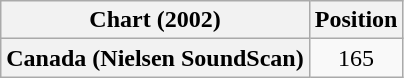<table class="wikitable plainrowheaders" style="text-align:center">
<tr>
<th scope="col">Chart (2002)</th>
<th scope="col">Position</th>
</tr>
<tr>
<th scope="row">Canada (Nielsen SoundScan)</th>
<td>165</td>
</tr>
</table>
